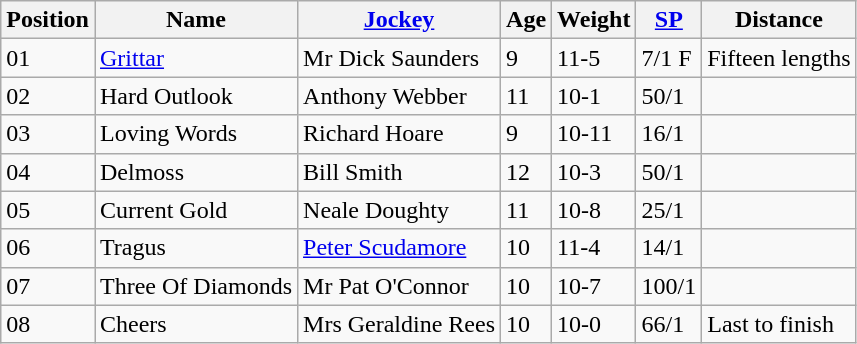<table class="wikitable sortable">
<tr>
<th>Position</th>
<th>Name</th>
<th><a href='#'>Jockey</a></th>
<th>Age</th>
<th>Weight</th>
<th><a href='#'>SP</a></th>
<th>Distance</th>
</tr>
<tr>
<td>01</td>
<td><a href='#'>Grittar</a></td>
<td>Mr Dick Saunders</td>
<td>9</td>
<td>11-5</td>
<td>7/1 F</td>
<td>Fifteen lengths</td>
</tr>
<tr>
<td>02</td>
<td>Hard Outlook</td>
<td>Anthony Webber</td>
<td>11</td>
<td>10-1</td>
<td>50/1</td>
<td></td>
</tr>
<tr>
<td>03</td>
<td>Loving Words</td>
<td>Richard Hoare</td>
<td>9</td>
<td>10-11</td>
<td>16/1</td>
<td></td>
</tr>
<tr>
<td>04</td>
<td>Delmoss</td>
<td>Bill Smith</td>
<td>12</td>
<td>10-3</td>
<td>50/1</td>
<td></td>
</tr>
<tr>
<td>05</td>
<td>Current Gold</td>
<td>Neale Doughty</td>
<td>11</td>
<td>10-8</td>
<td>25/1</td>
<td></td>
</tr>
<tr>
<td>06</td>
<td>Tragus</td>
<td><a href='#'>Peter Scudamore</a></td>
<td>10</td>
<td>11-4</td>
<td>14/1</td>
<td></td>
</tr>
<tr>
<td>07</td>
<td>Three Of Diamonds</td>
<td>Mr Pat O'Connor</td>
<td>10</td>
<td>10-7</td>
<td>100/1</td>
<td></td>
</tr>
<tr>
<td>08</td>
<td>Cheers</td>
<td>Mrs Geraldine Rees</td>
<td>10</td>
<td>10-0</td>
<td>66/1</td>
<td>Last to finish</td>
</tr>
</table>
